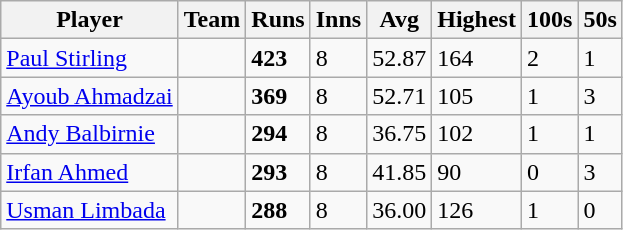<table class="wikitable">
<tr>
<th>Player</th>
<th>Team</th>
<th>Runs</th>
<th>Inns</th>
<th>Avg</th>
<th>Highest</th>
<th>100s</th>
<th>50s</th>
</tr>
<tr>
<td><a href='#'>Paul Stirling</a></td>
<td></td>
<td><strong>423</strong></td>
<td>8</td>
<td>52.87</td>
<td>164</td>
<td>2</td>
<td>1</td>
</tr>
<tr>
<td><a href='#'>Ayoub Ahmadzai</a></td>
<td></td>
<td><strong>369</strong></td>
<td>8</td>
<td>52.71</td>
<td>105</td>
<td>1</td>
<td>3</td>
</tr>
<tr>
<td><a href='#'>Andy Balbirnie</a></td>
<td></td>
<td><strong>294</strong></td>
<td>8</td>
<td>36.75</td>
<td>102</td>
<td>1</td>
<td>1</td>
</tr>
<tr>
<td><a href='#'>Irfan Ahmed</a></td>
<td></td>
<td><strong>293</strong></td>
<td>8</td>
<td>41.85</td>
<td>90</td>
<td>0</td>
<td>3</td>
</tr>
<tr>
<td><a href='#'>Usman Limbada</a></td>
<td></td>
<td><strong>288</strong></td>
<td>8</td>
<td>36.00</td>
<td>126</td>
<td>1</td>
<td>0</td>
</tr>
</table>
